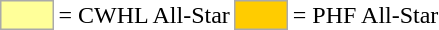<table>
<tr>
<td style="background-color:#FFFF99; border:1px solid #aaaaaa; width:2em;"></td>
<td>= CWHL All-Star</td>
<td style="background-color:#FFCC00; border:1px solid #aaaaaa; width:2em;"></td>
<td>= PHF All-Star</td>
</tr>
</table>
